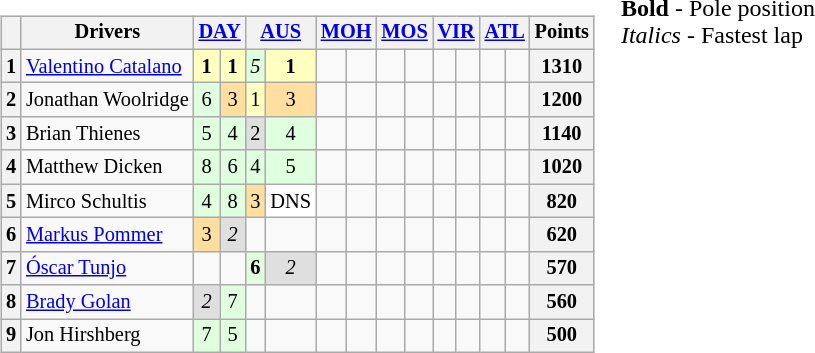<table valign="top">
<tr>
<td valign="top"><br><table class="wikitable" style="font-size:85%; text-align:center">
<tr>
<th></th>
<th>Drivers</th>
<th colspan="2"><a href='#'>DAY</a><br></th>
<th colspan="2"><a href='#'>AUS</a><br></th>
<th colspan="2"><a href='#'>MOH</a><br></th>
<th colspan="2"><a href='#'>MOS</a><br></th>
<th colspan="2"><a href='#'>VIR</a><br></th>
<th colspan="2"><a href='#'>ATL</a><br></th>
<th>Points</th>
</tr>
<tr>
<th>1</th>
<td align="left"> <a href='#'>Valentino Catalano</a></td>
<td style="background:#ffffbf;"><strong>1</strong></td>
<td style="background:#ffffbf;"><strong>1</strong></td>
<td style="background:#dfffdf;"><em>5</em></td>
<td style="background:#ffffbf;"><strong>1</strong></td>
<td></td>
<td></td>
<td></td>
<td></td>
<td></td>
<td></td>
<td></td>
<td></td>
<th>1310</th>
</tr>
<tr>
<th>2</th>
<td align="left"> Jonathan Woolridge</td>
<td style="background:#dfffdf;">6</td>
<td style="background:#ffdf9f;">3</td>
<td style="background:#ffffbf;">1</td>
<td style="background:#ffdf9f;">3</td>
<td></td>
<td></td>
<td></td>
<td></td>
<td></td>
<td></td>
<td></td>
<td></td>
<th>1200</th>
</tr>
<tr>
<th>3</th>
<td align="left"> Brian Thienes</td>
<td style="background:#dfffdf;">5</td>
<td style="background:#dfffdf;">4</td>
<td style="background:#dfdfdf;">2</td>
<td style="background:#dfffdf;">4</td>
<td></td>
<td></td>
<td></td>
<td></td>
<td></td>
<td></td>
<td></td>
<td></td>
<th>1140</th>
</tr>
<tr>
<th>4</th>
<td align="left"> Matthew Dicken</td>
<td style="background:#dfffdf;">8</td>
<td style="background:#dfffdf;">6</td>
<td style="background:#dfffdf;">4</td>
<td style="background:#dfffdf;">5</td>
<td></td>
<td></td>
<td></td>
<td></td>
<td></td>
<td></td>
<td></td>
<td></td>
<th>1020</th>
</tr>
<tr>
<th>5</th>
<td align="left"> Mirco Schultis</td>
<td style="background:#dfffdf;">4</td>
<td style="background:#dfffdf;">8</td>
<td style="background:#ffdf9f;">3</td>
<td style="background:#FfffFf;">DNS</td>
<td></td>
<td></td>
<td></td>
<td></td>
<td></td>
<td></td>
<td></td>
<td></td>
<th>820</th>
</tr>
<tr>
<th>6</th>
<td align="left"> <a href='#'>Markus Pommer</a></td>
<td style="background:#ffdf9f;">3</td>
<td style="background:#dfdfdf;"><em>2</em></td>
<td></td>
<td></td>
<td></td>
<td></td>
<td></td>
<td></td>
<td></td>
<td></td>
<td></td>
<td></td>
<th>620</th>
</tr>
<tr>
<th>7</th>
<td align="left"> <a href='#'>Óscar Tunjo</a></td>
<td></td>
<td></td>
<td style="background:#dfffdf;"><strong>6</strong></td>
<td style="background:#dfdfdf;"><em>2</em></td>
<td></td>
<td></td>
<td></td>
<td></td>
<td></td>
<td></td>
<td></td>
<td></td>
<th>570</th>
</tr>
<tr>
<th>8</th>
<td align="left"> <a href='#'>Brady Golan</a></td>
<td style="background:#dfdfdf;"><em>2</em></td>
<td style="background:#dfffdf;">7</td>
<td></td>
<td></td>
<td></td>
<td></td>
<td></td>
<td></td>
<td></td>
<td></td>
<td></td>
<td></td>
<th>560</th>
</tr>
<tr>
<th>9</th>
<td align="left"> Jon Hirshberg</td>
<td style="background:#dfffdf;">7</td>
<td style="background:#dfffdf;">5</td>
<td></td>
<td></td>
<td></td>
<td></td>
<td></td>
<td></td>
<td></td>
<td></td>
<td></td>
<td></td>
<th>500</th>
</tr>
</table>
</td>
<td valign="top"><br><span><strong>Bold</strong> - Pole position</span><br><span><em>Italics</em> - Fastest lap</span></td>
</tr>
</table>
